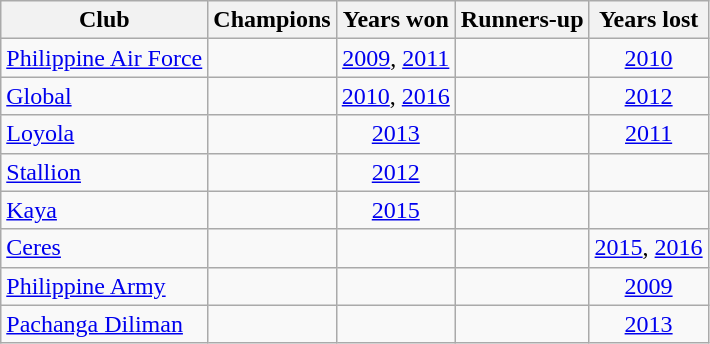<table class="wikitable sortable" style="text-align: center;">
<tr>
<th>Club</th>
<th>Champions</th>
<th>Years won</th>
<th>Runners-up</th>
<th>Years lost</th>
</tr>
<tr>
<td align=left><a href='#'>Philippine Air Force</a></td>
<td></td>
<td><a href='#'>2009</a>, <a href='#'>2011</a></td>
<td></td>
<td><a href='#'>2010</a></td>
</tr>
<tr>
<td align=left><a href='#'>Global</a></td>
<td></td>
<td><a href='#'>2010</a>, <a href='#'>2016</a></td>
<td></td>
<td><a href='#'>2012</a></td>
</tr>
<tr>
<td align=left><a href='#'>Loyola</a></td>
<td></td>
<td><a href='#'>2013</a></td>
<td></td>
<td><a href='#'>2011</a></td>
</tr>
<tr>
<td align=left><a href='#'>Stallion</a></td>
<td></td>
<td><a href='#'>2012</a></td>
<td></td>
<td></td>
</tr>
<tr>
<td align=left><a href='#'>Kaya</a></td>
<td></td>
<td><a href='#'>2015</a></td>
<td></td>
<td></td>
</tr>
<tr>
<td align=left><a href='#'>Ceres</a></td>
<td></td>
<td></td>
<td></td>
<td><a href='#'>2015</a>, <a href='#'>2016</a></td>
</tr>
<tr>
<td align=left><a href='#'>Philippine Army</a></td>
<td></td>
<td></td>
<td></td>
<td><a href='#'>2009</a></td>
</tr>
<tr>
<td align=left><a href='#'>Pachanga Diliman</a></td>
<td></td>
<td></td>
<td></td>
<td><a href='#'>2013</a></td>
</tr>
</table>
